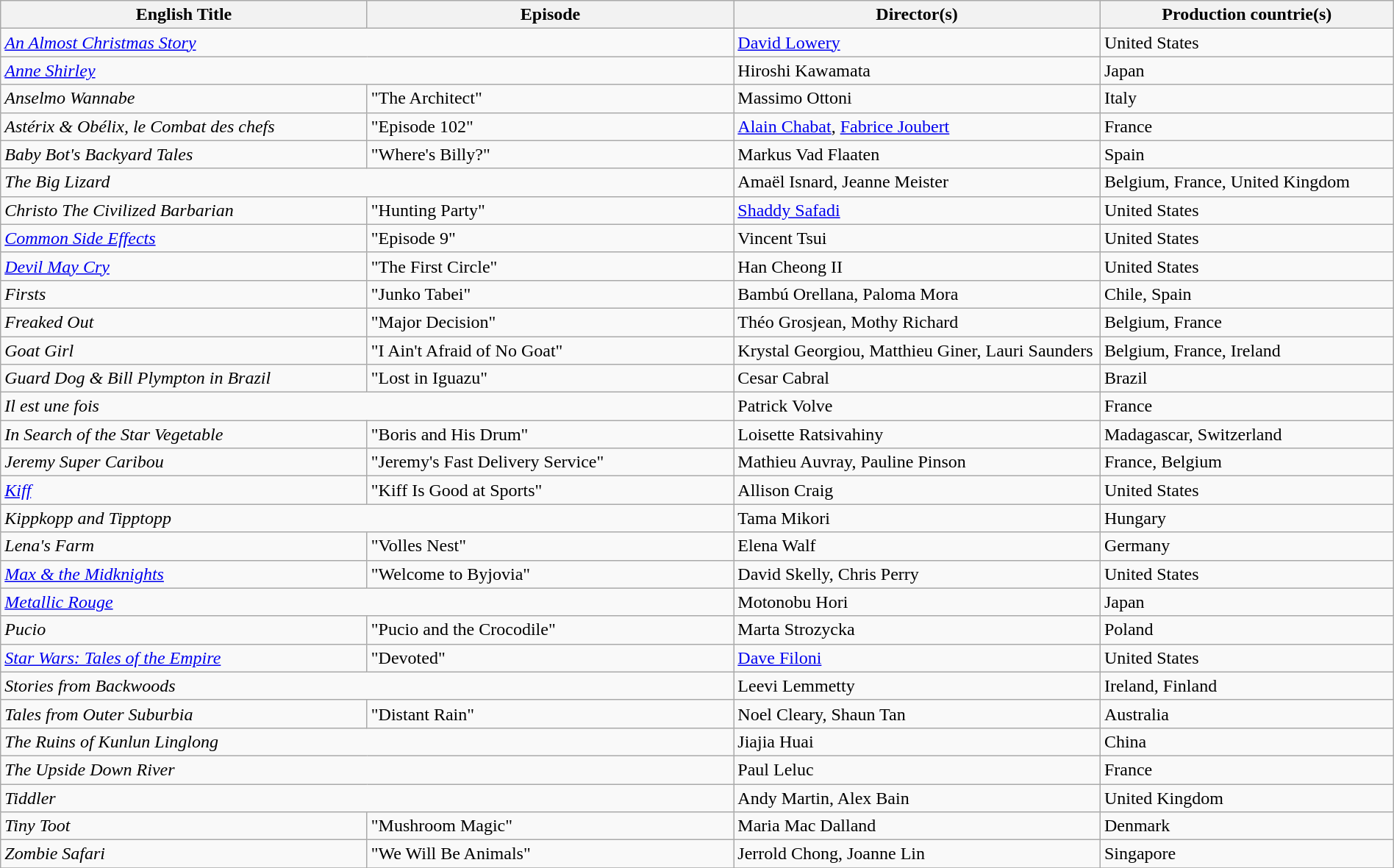<table class="wikitable" style="width:100%; margin-bottom:4px">
<tr>
<th scope="col" width="25%">English Title</th>
<th scope="col" width="25%">Episode</th>
<th scope="col" width="25%">Director(s)</th>
<th scope="col" width="20%">Production countrie(s)</th>
</tr>
<tr>
<td colspan="2"><em><a href='#'>An Almost Christmas Story</a></em></td>
<td><a href='#'>David Lowery</a></td>
<td>United States</td>
</tr>
<tr>
<td colspan="2"><em><a href='#'>Anne Shirley</a></em></td>
<td>Hiroshi Kawamata</td>
<td>Japan</td>
</tr>
<tr>
<td><em>Anselmo Wannabe</em></td>
<td>"The Architect"</td>
<td>Massimo Ottoni</td>
<td>Italy</td>
</tr>
<tr>
<td><em>Astérix & Obélix, le Combat des chefs</em></td>
<td>"Episode 102"</td>
<td><a href='#'>Alain Chabat</a>, <a href='#'>Fabrice Joubert</a></td>
<td>France</td>
</tr>
<tr>
<td><em>Baby Bot's Backyard Tales</em></td>
<td>"Where's Billy?"</td>
<td>Markus Vad Flaaten</td>
<td>Spain</td>
</tr>
<tr>
<td colspan="2"><em>The Big Lizard</em></td>
<td>Amaël Isnard, Jeanne Meister</td>
<td>Belgium, France, United Kingdom</td>
</tr>
<tr>
<td><em>Christo The Civilized Barbarian</em></td>
<td>"Hunting Party"</td>
<td><a href='#'>Shaddy Safadi</a></td>
<td>United States</td>
</tr>
<tr>
<td><em><a href='#'>Common Side Effects</a></em></td>
<td>"Episode 9"</td>
<td>Vincent Tsui</td>
<td>United States</td>
</tr>
<tr>
<td><em><a href='#'>Devil May Cry</a></em></td>
<td>"The First Circle"</td>
<td>Han Cheong II</td>
<td>United States</td>
</tr>
<tr>
<td><em>Firsts</em></td>
<td>"Junko Tabei"</td>
<td>Bambú Orellana, Paloma Mora</td>
<td>Chile, Spain</td>
</tr>
<tr>
<td><em>Freaked Out</em></td>
<td>"Major Decision"</td>
<td>Théo Grosjean, Mothy Richard</td>
<td>Belgium, France</td>
</tr>
<tr>
<td><em>Goat Girl</em></td>
<td>"I Ain't Afraid of No Goat"</td>
<td>Krystal Georgiou, Matthieu Giner, Lauri Saunders</td>
<td>Belgium, France, Ireland</td>
</tr>
<tr>
<td><em>Guard Dog & Bill Plympton in Brazil</em></td>
<td>"Lost in Iguazu"</td>
<td>Cesar Cabral</td>
<td>Brazil</td>
</tr>
<tr>
<td colspan="2"><em>Il est une fois</em></td>
<td>Patrick Volve</td>
<td>France</td>
</tr>
<tr>
<td><em>In Search of the Star Vegetable</em></td>
<td>"Boris and His Drum"</td>
<td>Loisette Ratsivahiny</td>
<td>Madagascar, Switzerland</td>
</tr>
<tr>
<td><em>Jeremy Super Caribou</em></td>
<td>"Jeremy's Fast Delivery Service"</td>
<td>Mathieu Auvray, Pauline Pinson</td>
<td>France, Belgium</td>
</tr>
<tr>
<td><em><a href='#'>Kiff</a></em></td>
<td>"Kiff Is Good at Sports"</td>
<td>Allison Craig</td>
<td>United States</td>
</tr>
<tr>
<td colspan="2"><em>Kippkopp and Tipptopp</em></td>
<td>Tama Mikori</td>
<td>Hungary</td>
</tr>
<tr>
<td><em>Lena's Farm</em></td>
<td>"Volles Nest"</td>
<td>Elena Walf</td>
<td>Germany</td>
</tr>
<tr>
<td><em><a href='#'>Max & the Midknights</a></em></td>
<td>"Welcome to Byjovia"</td>
<td>David Skelly, Chris Perry</td>
<td>United States</td>
</tr>
<tr>
<td colspan="2"><em><a href='#'>Metallic Rouge</a></em></td>
<td>Motonobu Hori</td>
<td>Japan</td>
</tr>
<tr>
<td><em>Pucio</em></td>
<td>"Pucio and the Crocodile"</td>
<td>Marta Strozycka</td>
<td>Poland</td>
</tr>
<tr>
<td><em><a href='#'>Star Wars: Tales of the Empire</a></em></td>
<td>"Devoted"</td>
<td><a href='#'>Dave Filoni</a></td>
<td>United States</td>
</tr>
<tr>
<td colspan="2"><em>Stories from Backwoods</em></td>
<td>Leevi Lemmetty</td>
<td>Ireland, Finland</td>
</tr>
<tr>
<td><em>Tales from Outer Suburbia</em></td>
<td>"Distant Rain"</td>
<td>Noel Cleary, Shaun Tan</td>
<td>Australia</td>
</tr>
<tr>
<td colspan="2"><em>The Ruins of Kunlun Linglong</em></td>
<td>Jiajia Huai</td>
<td>China</td>
</tr>
<tr>
<td colspan="2"><em>The Upside Down River</em></td>
<td>Paul Leluc</td>
<td>France</td>
</tr>
<tr>
<td colspan="2"><em>Tiddler</em></td>
<td>Andy Martin, Alex Bain</td>
<td>United Kingdom</td>
</tr>
<tr>
<td><em>Tiny Toot</em></td>
<td>"Mushroom Magic"</td>
<td>Maria Mac Dalland</td>
<td>Denmark</td>
</tr>
<tr>
<td><em>Zombie Safari</em></td>
<td>"We Will Be Animals"</td>
<td>Jerrold Chong, Joanne Lin</td>
<td>Singapore</td>
</tr>
<tr>
</tr>
</table>
